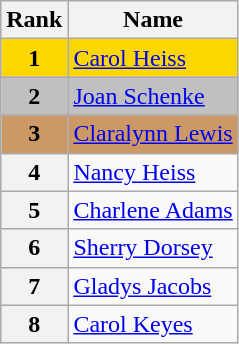<table class="wikitable">
<tr>
<th>Rank</th>
<th>Name</th>
</tr>
<tr bgcolor="gold">
<td align="center"><strong>1</strong></td>
<td><a href='#'>Carol Heiss</a></td>
</tr>
<tr bgcolor="silver">
<td align="center"><strong>2</strong></td>
<td><a href='#'>Joan Schenke</a></td>
</tr>
<tr bgcolor="cc9966">
<td align="center"><strong>3</strong></td>
<td><a href='#'>Claralynn Lewis</a></td>
</tr>
<tr>
<th>4</th>
<td><a href='#'>Nancy Heiss</a></td>
</tr>
<tr>
<th>5</th>
<td><a href='#'>Charlene Adams</a></td>
</tr>
<tr>
<th>6</th>
<td><a href='#'>Sherry Dorsey</a></td>
</tr>
<tr>
<th>7</th>
<td><a href='#'>Gladys Jacobs</a></td>
</tr>
<tr>
<th>8</th>
<td><a href='#'>Carol Keyes</a></td>
</tr>
</table>
